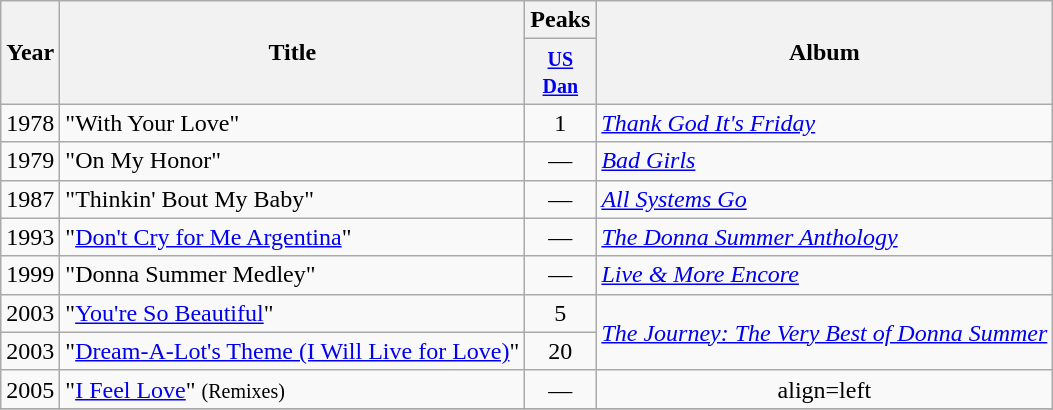<table class="wikitable" style=text-align:center;>
<tr>
<th rowspan="2">Year</th>
<th rowspan="2">Title</th>
<th colspan="1">Peaks</th>
<th rowspan="2">Album</th>
</tr>
<tr>
<th width="25"><small><a href='#'>US<br>Dan</a><br></small></th>
</tr>
<tr>
<td>1978</td>
<td align=left>"With Your Love" </td>
<td>1</td>
<td align=left><em><a href='#'>Thank God It's Friday</a></em></td>
</tr>
<tr>
<td>1979</td>
<td align=left>"On My Honor" </td>
<td>—</td>
<td align=left><em><a href='#'>Bad Girls</a></em></td>
</tr>
<tr>
<td>1987</td>
<td align=left>"Thinkin' Bout My Baby" </td>
<td>—</td>
<td align=left><em><a href='#'>All Systems Go</a></em></td>
</tr>
<tr>
<td>1993</td>
<td align=left>"<a href='#'>Don't Cry for Me Argentina</a>" </td>
<td>—</td>
<td align=left><em><a href='#'>The Donna Summer Anthology</a></em></td>
</tr>
<tr>
<td>1999</td>
<td align=left>"Donna Summer Medley" </td>
<td>—</td>
<td align=left><em><a href='#'>Live & More Encore</a></em></td>
</tr>
<tr>
<td>2003</td>
<td align=left>"<a href='#'>You're So Beautiful</a>" </td>
<td>5</td>
<td align=left rowspan="2"><em><a href='#'>The Journey: The Very Best of Donna Summer</a></em></td>
</tr>
<tr>
<td>2003</td>
<td align=left>"<a href='#'>Dream-A-Lot's Theme (I Will Live for Love)</a>" </td>
<td>20</td>
</tr>
<tr>
<td>2005</td>
<td align=left>"<a href='#'>I Feel Love</a>"  <small>(Remixes)</small></td>
<td>—</td>
<td>align=left </td>
</tr>
<tr>
</tr>
</table>
